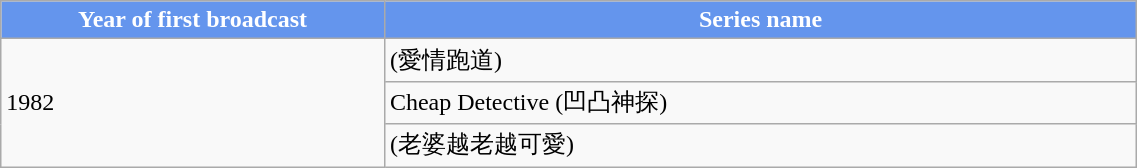<table class="wikitable" width="60%">
<tr style="background:cornflowerblue; color:white" align=center>
<td style="width:7%"><strong>Year of first broadcast</strong></td>
<td style="width:15%"><strong>Series name</strong></td>
</tr>
<tr>
<td rowspan="3">1982</td>
<td>(愛情跑道)</td>
</tr>
<tr>
<td>Cheap Detective (凹凸神探)</td>
</tr>
<tr>
<td>(老婆越老越可愛)</td>
</tr>
</table>
